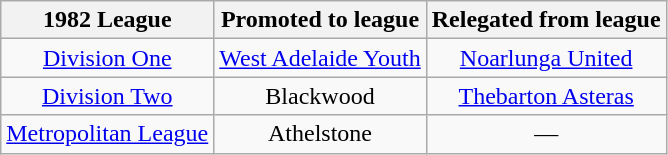<table class="wikitable" style="text-align:center">
<tr>
<th>1982 League</th>
<th>Promoted to league</th>
<th>Relegated from league</th>
</tr>
<tr>
<td><a href='#'>Division One</a></td>
<td><a href='#'>West Adelaide Youth</a></td>
<td><a href='#'>Noarlunga United</a></td>
</tr>
<tr>
<td><a href='#'>Division Two</a></td>
<td>Blackwood</td>
<td><a href='#'>Thebarton Asteras</a></td>
</tr>
<tr>
<td><a href='#'>Metropolitan League</a></td>
<td>Athelstone</td>
<td>—</td>
</tr>
</table>
